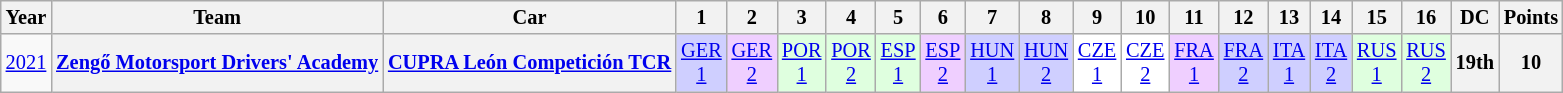<table class="wikitable" style="text-align:center; font-size:85%">
<tr>
<th>Year</th>
<th>Team</th>
<th>Car</th>
<th>1</th>
<th>2</th>
<th>3</th>
<th>4</th>
<th>5</th>
<th>6</th>
<th>7</th>
<th>8</th>
<th>9</th>
<th>10</th>
<th>11</th>
<th>12</th>
<th>13</th>
<th>14</th>
<th>15</th>
<th>16</th>
<th>DC</th>
<th>Points</th>
</tr>
<tr>
<td><a href='#'>2021</a></td>
<th><a href='#'>Zengő Motorsport Drivers' Academy</a></th>
<th><a href='#'>CUPRA León Competición TCR</a></th>
<td style="background:#CFCFFF;"><a href='#'>GER<br>1</a><br></td>
<td style="background:#EFCFFF;"><a href='#'>GER<br>2</a><br></td>
<td style="background:#DFFFDF;"><a href='#'>POR<br>1</a><br></td>
<td style="background:#DFFFDF;"><a href='#'>POR<br>2</a><br></td>
<td style="background:#DFFFDF;"><a href='#'>ESP<br>1</a><br></td>
<td style="background:#EFCFFF;"><a href='#'>ESP<br>2</a><br></td>
<td style="background:#CFCFFF;"><a href='#'>HUN<br>1</a><br></td>
<td style="background:#CFCFFF;"><a href='#'>HUN<br>2</a><br></td>
<td style="background:#FFFFFF;"><a href='#'>CZE<br>1</a><br></td>
<td style="background:#FFFFFF;"><a href='#'>CZE<br>2</a><br></td>
<td style="background:#EFCFFF;"><a href='#'>FRA<br>1</a><br></td>
<td style="background:#CFCFFF;"><a href='#'>FRA<br>2</a><br></td>
<td style="background:#CFCFFF;"><a href='#'>ITA<br>1</a><br></td>
<td style="background:#CFCFFF;"><a href='#'>ITA<br>2</a><br></td>
<td style="background:#DFFFDF;"><a href='#'>RUS<br>1</a><br></td>
<td style="background:#DFFFDF;"><a href='#'>RUS<br>2</a><br></td>
<th>19th</th>
<th>10</th>
</tr>
</table>
